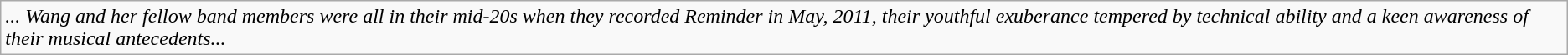<table class="wikitable">
<tr>
<td><em>... Wang and her fellow band members were all in their mid-20s when they recorded Reminder in May, 2011, their youthful exuberance tempered by technical ability and a keen awareness of their musical antecedents...</em></td>
</tr>
</table>
